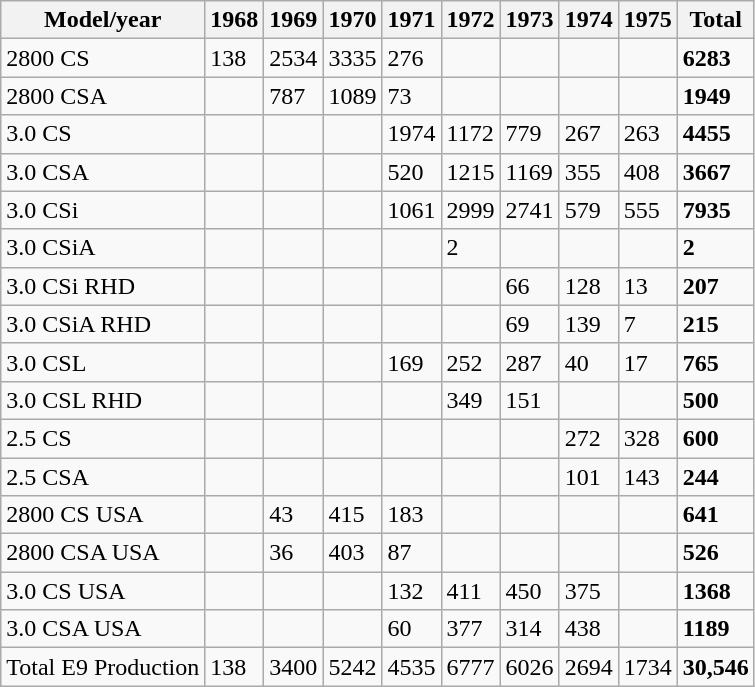<table class="wikitable">
<tr>
<th>Model/year</th>
<th>1968</th>
<th>1969</th>
<th>1970</th>
<th>1971</th>
<th>1972</th>
<th>1973</th>
<th>1974</th>
<th>1975</th>
<th>Total</th>
</tr>
<tr>
<td>2800 CS</td>
<td>138</td>
<td>2534</td>
<td>3335</td>
<td>276</td>
<td></td>
<td></td>
<td></td>
<td></td>
<td><strong>6283</strong></td>
</tr>
<tr>
<td>2800 CSA</td>
<td></td>
<td>787</td>
<td>1089</td>
<td>73</td>
<td></td>
<td></td>
<td></td>
<td></td>
<td><strong>1949</strong></td>
</tr>
<tr>
<td>3.0 CS</td>
<td></td>
<td></td>
<td></td>
<td>1974</td>
<td>1172</td>
<td>779</td>
<td>267</td>
<td>263</td>
<td><strong>4455</strong></td>
</tr>
<tr>
<td>3.0 CSA</td>
<td></td>
<td></td>
<td></td>
<td>520</td>
<td>1215</td>
<td>1169</td>
<td>355</td>
<td>408</td>
<td><strong>3667</strong></td>
</tr>
<tr>
<td>3.0 CSi</td>
<td></td>
<td></td>
<td></td>
<td>1061</td>
<td>2999</td>
<td>2741</td>
<td>579</td>
<td>555</td>
<td><strong>7935</strong></td>
</tr>
<tr>
<td>3.0 CSiA</td>
<td></td>
<td></td>
<td></td>
<td></td>
<td>2</td>
<td></td>
<td></td>
<td></td>
<td><strong>2</strong></td>
</tr>
<tr>
<td>3.0 CSi RHD</td>
<td></td>
<td></td>
<td></td>
<td></td>
<td></td>
<td>66</td>
<td>128</td>
<td>13</td>
<td><strong>207</strong></td>
</tr>
<tr>
<td>3.0 CSiA RHD</td>
<td></td>
<td></td>
<td></td>
<td></td>
<td></td>
<td>69</td>
<td>139</td>
<td>7</td>
<td><strong>215</strong></td>
</tr>
<tr>
<td>3.0 CSL</td>
<td></td>
<td></td>
<td></td>
<td>169</td>
<td>252</td>
<td>287</td>
<td>40</td>
<td>17</td>
<td><strong>765</strong></td>
</tr>
<tr>
<td>3.0 CSL RHD</td>
<td></td>
<td></td>
<td></td>
<td></td>
<td>349</td>
<td>151</td>
<td></td>
<td></td>
<td><strong>500</strong></td>
</tr>
<tr>
<td>2.5 CS</td>
<td></td>
<td></td>
<td></td>
<td></td>
<td></td>
<td></td>
<td>272</td>
<td>328</td>
<td><strong>600</strong></td>
</tr>
<tr>
<td>2.5 CSA</td>
<td></td>
<td></td>
<td></td>
<td></td>
<td></td>
<td></td>
<td>101</td>
<td>143</td>
<td><strong>244</strong></td>
</tr>
<tr>
<td>2800 CS USA</td>
<td></td>
<td>43</td>
<td>415</td>
<td>183</td>
<td></td>
<td></td>
<td></td>
<td></td>
<td><strong>641</strong></td>
</tr>
<tr>
<td>2800 CSA USA</td>
<td></td>
<td>36</td>
<td>403</td>
<td>87</td>
<td></td>
<td></td>
<td></td>
<td></td>
<td><strong>526</strong></td>
</tr>
<tr>
<td>3.0 CS USA</td>
<td></td>
<td></td>
<td></td>
<td>132</td>
<td>411</td>
<td>450</td>
<td>375</td>
<td></td>
<td><strong>1368</strong></td>
</tr>
<tr>
<td>3.0 CSA USA</td>
<td></td>
<td></td>
<td></td>
<td>60</td>
<td>377</td>
<td>314</td>
<td>438</td>
<td></td>
<td><strong>1189</strong></td>
</tr>
<tr>
<td>Total E9 Production</td>
<td>138</td>
<td>3400</td>
<td>5242</td>
<td>4535</td>
<td>6777</td>
<td>6026</td>
<td>2694</td>
<td>1734</td>
<td><strong>30,546</strong></td>
</tr>
</table>
